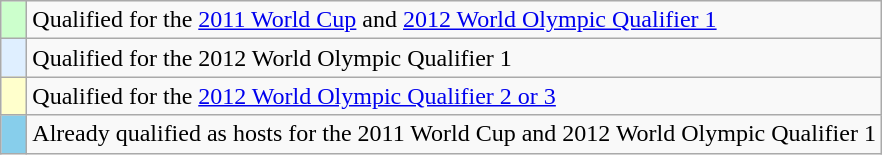<table class="wikitable" style="text-align:left;">
<tr>
<td width=10px bgcolor=#ccffcc></td>
<td>Qualified for the <a href='#'>2011 World Cup</a> and <a href='#'>2012 World Olympic Qualifier 1</a></td>
</tr>
<tr>
<td width=10px bgcolor=#dfefff></td>
<td>Qualified for the 2012 World Olympic Qualifier 1</td>
</tr>
<tr>
<td width=10px bgcolor=#ffffcc></td>
<td>Qualified for the <a href='#'>2012 World Olympic Qualifier 2 or 3</a></td>
</tr>
<tr>
<td width=10px bgcolor=#87ceeb></td>
<td>Already qualified as hosts for the 2011 World Cup and 2012 World Olympic Qualifier 1</td>
</tr>
</table>
